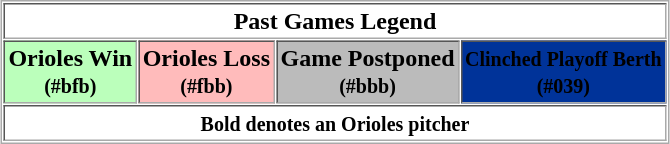<table border="1" cellpadding="2" cellspacing="1" style="margin:auto; border:1px solid #aaa;">
<tr>
<th colspan="4">Past Games Legend</th>
</tr>
<tr>
<th style="background:#bfb;">Orioles Win <br><small>(#bfb)</small></th>
<th style="background:#fbb;">Orioles Loss <br><small>(#fbb)</small></th>
<th style="background:#bbb;">Game Postponed <br><small>(#bbb)</small></th>
<th style="background:#039;"><strong><small><span>Clinched Playoff Berth</span></small></strong> <br><small><span>(#039)</span></small><br></th>
</tr>
<tr>
<th colspan="5"><strong><small>Bold denotes an Orioles pitcher</small></strong></th>
</tr>
</table>
